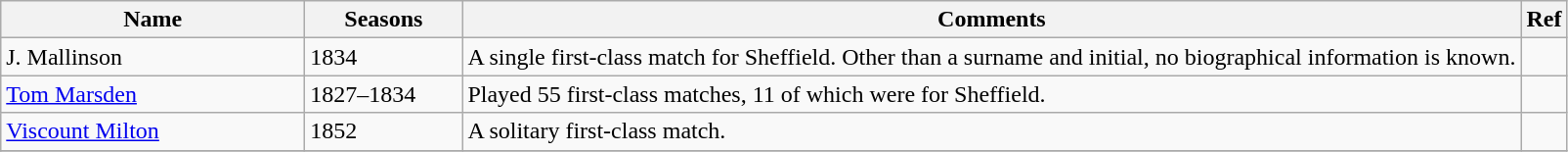<table class="wikitable">
<tr>
<th style="width:200px">Name</th>
<th style="width: 100px">Seasons</th>
<th>Comments</th>
<th>Ref</th>
</tr>
<tr>
<td>J. Mallinson</td>
<td>1834</td>
<td>A single first-class match for Sheffield. Other than a surname and initial, no biographical information is known.</td>
<td></td>
</tr>
<tr>
<td><a href='#'>Tom Marsden</a></td>
<td>1827–1834</td>
<td>Played 55 first-class matches, 11 of which were for Sheffield.</td>
<td></td>
</tr>
<tr>
<td><a href='#'>Viscount Milton</a></td>
<td>1852</td>
<td>A solitary first-class match.</td>
<td></td>
</tr>
<tr>
</tr>
</table>
